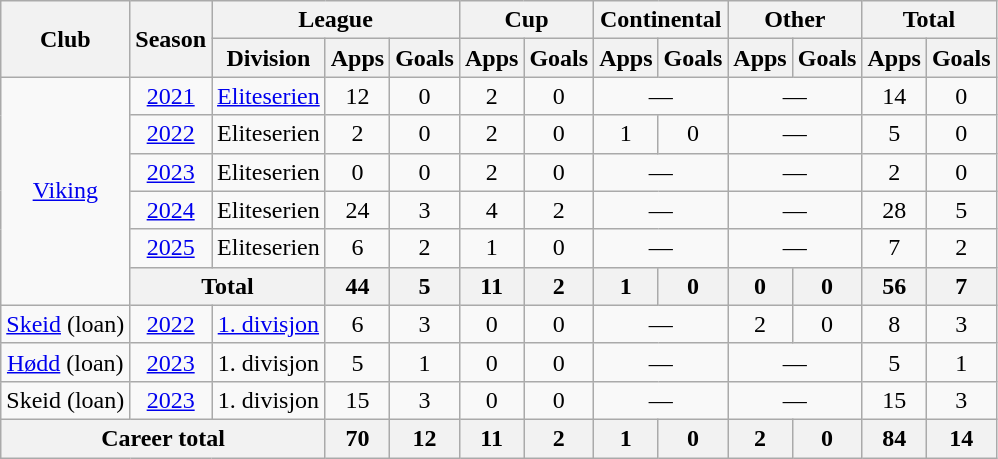<table class="wikitable" style="text-align: center;">
<tr>
<th rowspan="2">Club</th>
<th rowspan="2">Season</th>
<th colspan="3">League</th>
<th colspan="2">Cup</th>
<th colspan="2">Continental</th>
<th colspan="2">Other</th>
<th colspan="2">Total</th>
</tr>
<tr>
<th>Division</th>
<th>Apps</th>
<th>Goals</th>
<th>Apps</th>
<th>Goals</th>
<th>Apps</th>
<th>Goals</th>
<th>Apps</th>
<th>Goals</th>
<th>Apps</th>
<th>Goals</th>
</tr>
<tr>
<td rowspan="6"><a href='#'>Viking</a></td>
<td><a href='#'>2021</a></td>
<td><a href='#'>Eliteserien</a></td>
<td>12</td>
<td>0</td>
<td>2</td>
<td>0</td>
<td colspan="2">—</td>
<td colspan="2">—</td>
<td>14</td>
<td>0</td>
</tr>
<tr>
<td><a href='#'>2022</a></td>
<td>Eliteserien</td>
<td>2</td>
<td>0</td>
<td>2</td>
<td>0</td>
<td>1</td>
<td>0</td>
<td colspan="2">—</td>
<td>5</td>
<td>0</td>
</tr>
<tr>
<td><a href='#'>2023</a></td>
<td>Eliteserien</td>
<td>0</td>
<td>0</td>
<td>2</td>
<td>0</td>
<td colspan="2">—</td>
<td colspan="2">—</td>
<td>2</td>
<td>0</td>
</tr>
<tr>
<td><a href='#'>2024</a></td>
<td>Eliteserien</td>
<td>24</td>
<td>3</td>
<td>4</td>
<td>2</td>
<td colspan="2">—</td>
<td colspan="2">—</td>
<td>28</td>
<td>5</td>
</tr>
<tr>
<td><a href='#'>2025</a></td>
<td>Eliteserien</td>
<td>6</td>
<td>2</td>
<td>1</td>
<td>0</td>
<td colspan="2">—</td>
<td colspan="2">—</td>
<td>7</td>
<td>2</td>
</tr>
<tr>
<th colspan="2">Total</th>
<th>44</th>
<th>5</th>
<th>11</th>
<th>2</th>
<th>1</th>
<th>0</th>
<th>0</th>
<th>0</th>
<th>56</th>
<th>7</th>
</tr>
<tr>
<td><a href='#'>Skeid</a> (loan)</td>
<td><a href='#'>2022</a></td>
<td><a href='#'>1. divisjon</a></td>
<td>6</td>
<td>3</td>
<td>0</td>
<td>0</td>
<td colspan="2">—</td>
<td>2</td>
<td>0</td>
<td>8</td>
<td>3</td>
</tr>
<tr>
<td><a href='#'>Hødd</a> (loan)</td>
<td><a href='#'>2023</a></td>
<td>1. divisjon</td>
<td>5</td>
<td>1</td>
<td>0</td>
<td>0</td>
<td colspan="2">—</td>
<td colspan="2">—</td>
<td>5</td>
<td>1</td>
</tr>
<tr>
<td>Skeid (loan)</td>
<td><a href='#'>2023</a></td>
<td>1. divisjon</td>
<td>15</td>
<td>3</td>
<td>0</td>
<td>0</td>
<td colspan="2">—</td>
<td colspan="2">—</td>
<td>15</td>
<td>3</td>
</tr>
<tr>
<th colspan="3">Career total</th>
<th>70</th>
<th>12</th>
<th>11</th>
<th>2</th>
<th>1</th>
<th>0</th>
<th>2</th>
<th>0</th>
<th>84</th>
<th>14</th>
</tr>
</table>
